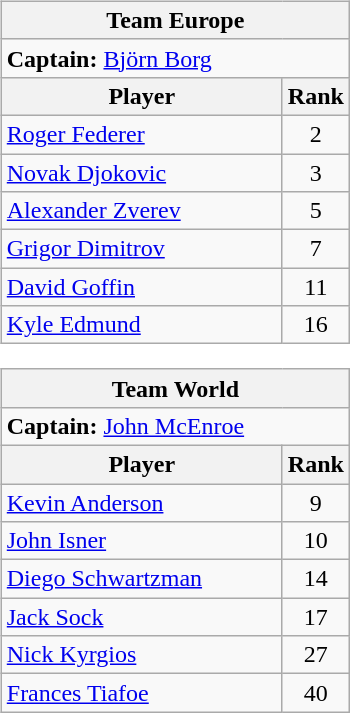<table>
<tr valign=top>
<td><br><table class="wikitable nowrap">
<tr>
<th colspan=2> Team Europe</th>
</tr>
<tr>
<td colspan=2><strong>Captain:</strong>  <a href='#'>Björn Borg</a></td>
</tr>
<tr>
<th width=180>Player</th>
<th>Rank</th>
</tr>
<tr>
<td> <a href='#'>Roger Federer</a></td>
<td align=center>2</td>
</tr>
<tr>
<td> <a href='#'>Novak Djokovic</a></td>
<td align=center>3</td>
</tr>
<tr>
<td> <a href='#'>Alexander Zverev</a></td>
<td align=center>5</td>
</tr>
<tr>
<td> <a href='#'>Grigor Dimitrov</a></td>
<td align=center>7</td>
</tr>
<tr>
<td> <a href='#'>David Goffin</a></td>
<td align=center>11</td>
</tr>
<tr>
<td> <a href='#'>Kyle Edmund</a></td>
<td align=center>16</td>
</tr>
</table>
<table class="wikitable nowrap">
<tr>
<th colspan=2> Team World</th>
</tr>
<tr>
<td colspan=2><strong>Captain:</strong>  <a href='#'>John McEnroe</a></td>
</tr>
<tr>
<th width=180>Player</th>
<th>Rank</th>
</tr>
<tr>
<td> <a href='#'>Kevin Anderson</a></td>
<td align=center>9</td>
</tr>
<tr>
<td> <a href='#'>John Isner</a></td>
<td align=center>10</td>
</tr>
<tr>
<td> <a href='#'>Diego Schwartzman</a></td>
<td align=center>14</td>
</tr>
<tr>
<td> <a href='#'>Jack Sock</a></td>
<td align=center>17</td>
</tr>
<tr>
<td> <a href='#'>Nick Kyrgios</a></td>
<td align=center>27</td>
</tr>
<tr>
<td> <a href='#'>Frances Tiafoe</a></td>
<td align=center>40</td>
</tr>
</table>
</td>
</tr>
</table>
